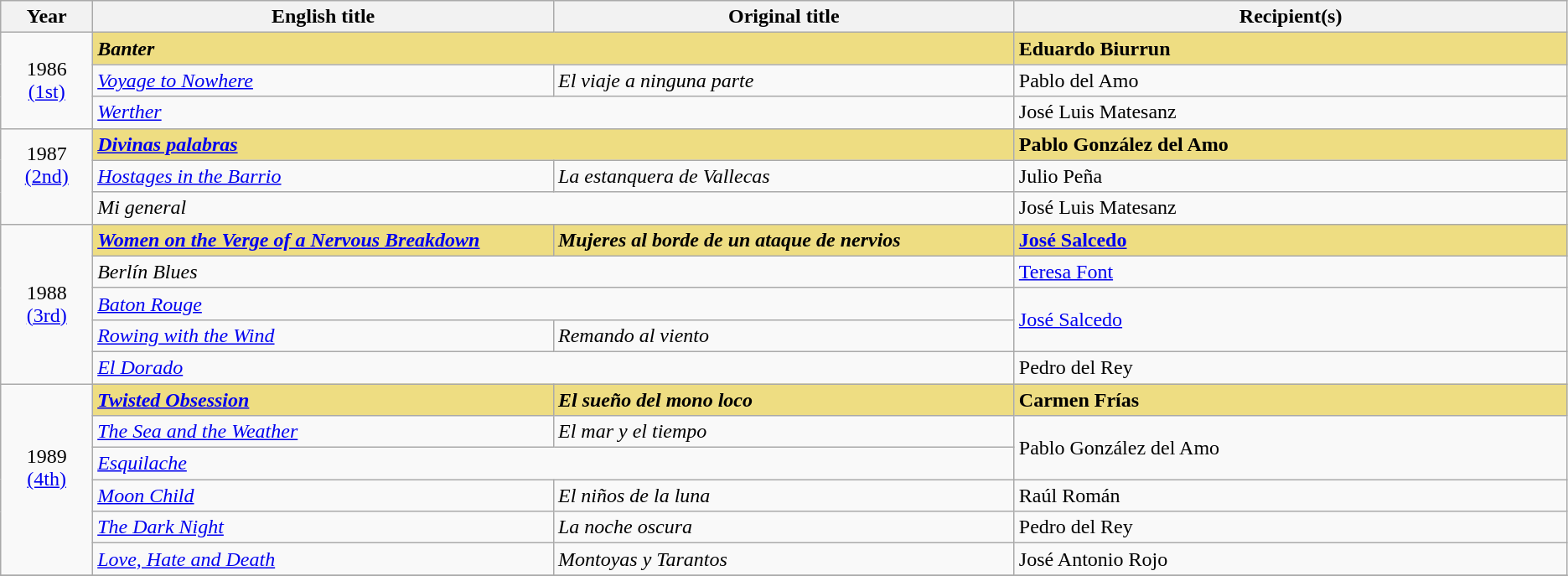<table class="wikitable sortable" style="text-align:left;"style="width:95%">
<tr>
<th scope="col" style="width:5%;">Year</th>
<th scope="col" style="width:25%;">English title</th>
<th scope="col" style="width:25%;">Original title</th>
<th scope="col" style="width:30%;">Recipient(s)</th>
</tr>
<tr>
<td rowspan="3" style="text-align:center;">1986<br><a href='#'>(1st)</a><br></td>
<td colspan="2" style="background:#eedd82;"><strong><em>Banter</em></strong></td>
<td style="background:#eedd82;"><strong>Eduardo Biurrun</strong></td>
</tr>
<tr>
<td><em><a href='#'>Voyage to Nowhere</a></em></td>
<td><em>El viaje a ninguna parte</em></td>
<td>Pablo del Amo</td>
</tr>
<tr>
<td colspan="2"><em><a href='#'>Werther</a></em></td>
<td>José Luis Matesanz</td>
</tr>
<tr>
<td rowspan="3" style="text-align:center;">1987<br><a href='#'>(2nd)</a><br><br></td>
<td colspan="2" style="background:#eedd82;"><strong><em><a href='#'>Divinas palabras</a></em></strong></td>
<td style="background:#eedd82;"><strong>Pablo González del Amo</strong></td>
</tr>
<tr>
<td><em><a href='#'>Hostages in the Barrio</a></em></td>
<td><em>La estanquera de Vallecas</em></td>
<td>Julio Peña</td>
</tr>
<tr>
<td colspan="2"><em>Mi general</em></td>
<td>José Luis Matesanz</td>
</tr>
<tr>
<td rowspan="5" style="text-align:center;">1988<br><a href='#'>(3rd)</a><br></td>
<td style="background:#eedd82;"><strong><em><a href='#'>Women on the Verge of a Nervous Breakdown</a></em></strong></td>
<td style="background:#eedd82;"><strong><em>Mujeres al borde de un ataque de nervios</em></strong></td>
<td style="background:#eedd82;"><strong><a href='#'>José Salcedo</a></strong></td>
</tr>
<tr>
<td colspan="2"><em>Berlín Blues</em></td>
<td><a href='#'>Teresa Font</a></td>
</tr>
<tr>
<td colspan="2"><em><a href='#'>Baton Rouge</a></em></td>
<td rowspan="2"><a href='#'>José Salcedo</a></td>
</tr>
<tr>
<td><em><a href='#'>Rowing with the Wind</a></em></td>
<td><em>Remando al viento</em></td>
</tr>
<tr>
<td colspan="2"><em><a href='#'>El Dorado</a></em></td>
<td>Pedro del Rey</td>
</tr>
<tr>
<td rowspan="6" style="text-align:center;">1989<br><a href='#'>(4th)</a><br><br></td>
<td style="background:#eedd82;"><strong><em><a href='#'>Twisted Obsession</a></em></strong></td>
<td style="background:#eedd82;"><strong><em>El sueño del mono loco</em></strong></td>
<td style="background:#eedd82;"><strong>Carmen Frías</strong></td>
</tr>
<tr>
<td><em><a href='#'>The Sea and the Weather</a></em></td>
<td><em>El mar y el tiempo</em></td>
<td rowspan="2">Pablo González del Amo</td>
</tr>
<tr>
<td colspan="2"><em><a href='#'>Esquilache</a></em></td>
</tr>
<tr>
<td><em><a href='#'>Moon Child</a></em></td>
<td><em>El niños de la luna</em></td>
<td>Raúl Román</td>
</tr>
<tr>
<td><em><a href='#'>The Dark Night</a></em></td>
<td><em>La noche oscura</em></td>
<td>Pedro del Rey</td>
</tr>
<tr>
<td><em><a href='#'>Love, Hate and Death</a></em></td>
<td><em>Montoyas y Tarantos</em></td>
<td>José Antonio Rojo</td>
</tr>
<tr>
</tr>
</table>
